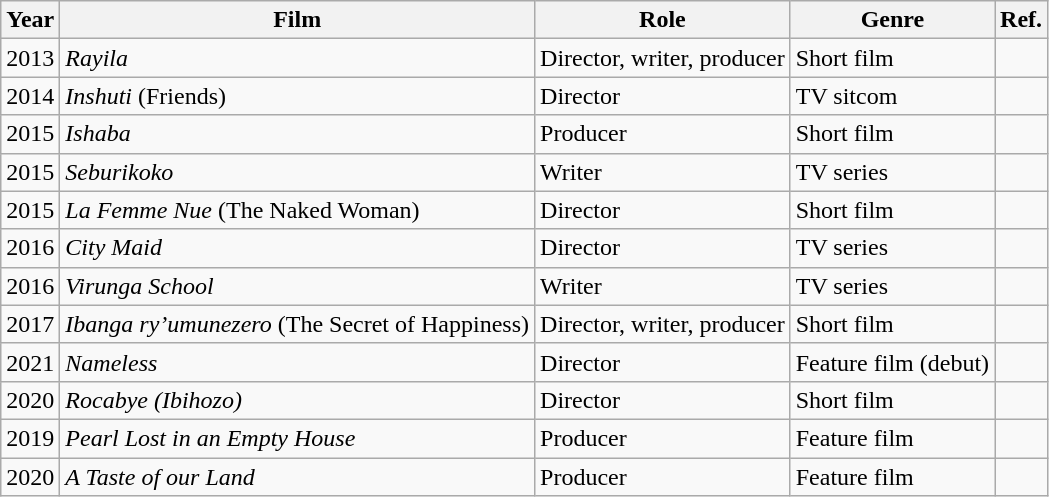<table class="wikitable">
<tr>
<th>Year</th>
<th>Film</th>
<th>Role</th>
<th>Genre</th>
<th>Ref.</th>
</tr>
<tr>
<td>2013</td>
<td><em>Rayila</em></td>
<td>Director, writer, producer</td>
<td>Short film</td>
<td></td>
</tr>
<tr>
<td>2014</td>
<td><em>Inshuti</em> (Friends)</td>
<td>Director</td>
<td>TV sitcom</td>
<td></td>
</tr>
<tr>
<td>2015</td>
<td><em>Ishaba</em></td>
<td>Producer</td>
<td>Short film</td>
<td></td>
</tr>
<tr>
<td>2015</td>
<td><em>Seburikoko</em></td>
<td>Writer</td>
<td>TV series</td>
<td></td>
</tr>
<tr>
<td>2015</td>
<td><em>La Femme Nue</em> (The Naked Woman)</td>
<td>Director</td>
<td>Short film</td>
<td></td>
</tr>
<tr>
<td>2016</td>
<td><em>City Maid</em></td>
<td>Director</td>
<td>TV series</td>
<td></td>
</tr>
<tr>
<td>2016</td>
<td><em>Virunga School</em></td>
<td>Writer</td>
<td>TV series</td>
<td></td>
</tr>
<tr>
<td>2017</td>
<td><em>Ibanga ry’umunezero</em> (The Secret of Happiness)</td>
<td>Director, writer, producer</td>
<td>Short film</td>
<td></td>
</tr>
<tr>
<td>2021</td>
<td><em>Nameless</em></td>
<td>Director</td>
<td>Feature film (debut)</td>
<td></td>
</tr>
<tr>
<td>2020</td>
<td><em>Rocabye (Ibihozo)</em></td>
<td>Director</td>
<td>Short film</td>
<td></td>
</tr>
<tr>
<td>2019</td>
<td><em>Pearl Lost in an Empty House</em></td>
<td>Producer</td>
<td>Feature film</td>
<td></td>
</tr>
<tr>
<td>2020</td>
<td><em>A Taste of our Land</em></td>
<td>Producer</td>
<td>Feature film</td>
<td></td>
</tr>
</table>
